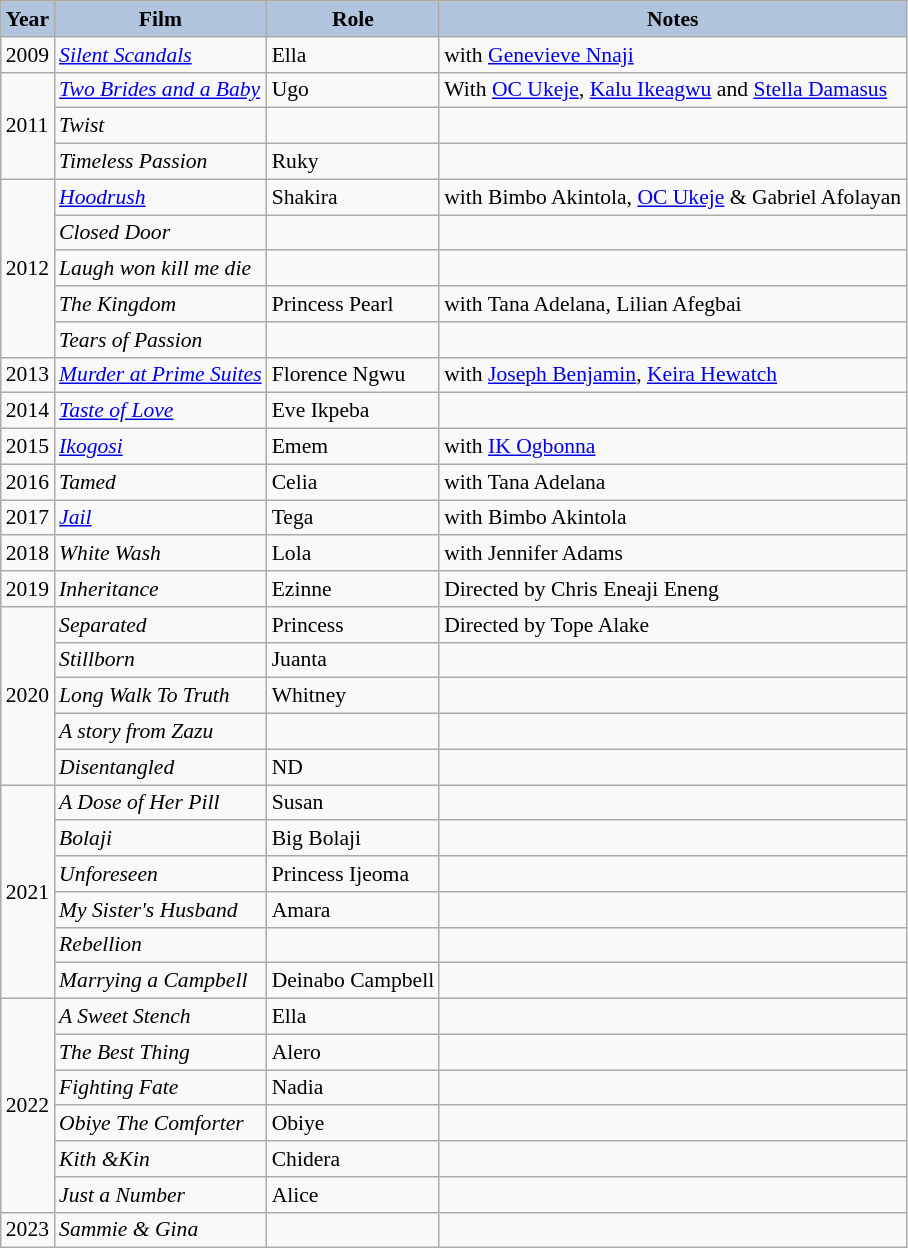<table class="wikitable" style="font-size:90%;">
<tr>
<th style="background:#B0C4DE;">Year</th>
<th style="background:#B0C4DE;">Film</th>
<th style="background:#B0C4DE;">Role</th>
<th style="background:#B0C4DE;">Notes</th>
</tr>
<tr>
<td>2009</td>
<td><em><a href='#'>Silent Scandals</a></em></td>
<td>Ella</td>
<td>with <a href='#'>Genevieve Nnaji</a></td>
</tr>
<tr>
<td rowspan="3">2011</td>
<td><em><a href='#'>Two Brides and a Baby</a></em></td>
<td>Ugo</td>
<td>With <a href='#'>OC Ukeje</a>, <a href='#'>Kalu Ikeagwu</a> and <a href='#'>Stella Damasus</a></td>
</tr>
<tr>
<td><em>Twist</em></td>
<td></td>
<td></td>
</tr>
<tr>
<td><em>Timeless Passion</em></td>
<td>Ruky</td>
<td></td>
</tr>
<tr>
<td rowspan="5">2012</td>
<td><em><a href='#'>Hoodrush</a></em></td>
<td>Shakira</td>
<td>with Bimbo Akintola, <a href='#'>OC Ukeje</a> & Gabriel Afolayan</td>
</tr>
<tr>
<td><em>Closed Door</em></td>
<td></td>
<td></td>
</tr>
<tr>
<td><em>Laugh won kill me die</em></td>
<td></td>
<td></td>
</tr>
<tr>
<td><em>The Kingdom</em></td>
<td>Princess Pearl</td>
<td>with Tana Adelana, Lilian Afegbai</td>
</tr>
<tr>
<td><em>Tears of Passion</em></td>
<td></td>
<td></td>
</tr>
<tr>
<td>2013</td>
<td><a href='#'><em>Murder at Prime Suites</em></a></td>
<td>Florence Ngwu</td>
<td>with <a href='#'>Joseph Benjamin</a>, <a href='#'>Keira Hewatch</a></td>
</tr>
<tr>
<td>2014</td>
<td><em><a href='#'>Taste of Love</a></em></td>
<td>Eve Ikpeba</td>
<td></td>
</tr>
<tr>
<td>2015</td>
<td><em><a href='#'>Ikogosi</a></em></td>
<td>Emem</td>
<td>with <a href='#'>IK Ogbonna</a></td>
</tr>
<tr>
<td>2016</td>
<td><em>Tamed</em></td>
<td>Celia</td>
<td>with Tana Adelana</td>
</tr>
<tr>
<td>2017</td>
<td><em><a href='#'>Jail</a></em></td>
<td>Tega</td>
<td>with Bimbo Akintola</td>
</tr>
<tr>
<td>2018</td>
<td><em>White Wash</em></td>
<td>Lola</td>
<td>with Jennifer Adams</td>
</tr>
<tr>
<td>2019</td>
<td><em>Inheritance</em></td>
<td>Ezinne</td>
<td>Directed by Chris Eneaji Eneng</td>
</tr>
<tr>
<td rowspan="5">2020</td>
<td><em>Separated</em></td>
<td>Princess</td>
<td>Directed by Tope Alake</td>
</tr>
<tr>
<td><em>Stillborn</em></td>
<td>Juanta</td>
<td></td>
</tr>
<tr>
<td><em>Long Walk To Truth</em></td>
<td>Whitney</td>
<td></td>
</tr>
<tr>
<td><em>A story from Zazu</em></td>
<td></td>
<td></td>
</tr>
<tr>
<td><em>Disentangled</em></td>
<td>ND</td>
<td></td>
</tr>
<tr>
<td rowspan="6">2021</td>
<td><em>A Dose of Her Pill</em></td>
<td>Susan</td>
<td></td>
</tr>
<tr>
<td><em>Bolaji</em></td>
<td>Big Bolaji</td>
<td></td>
</tr>
<tr>
<td><em>Unforeseen</em></td>
<td>Princess Ijeoma</td>
<td></td>
</tr>
<tr>
<td><em>My Sister's Husband</em></td>
<td>Amara</td>
<td></td>
</tr>
<tr>
<td><em>Rebellion</em></td>
<td></td>
<td></td>
</tr>
<tr>
<td><em>Marrying a Campbell</em></td>
<td>Deinabo Campbell</td>
<td></td>
</tr>
<tr>
<td rowspan="6">2022</td>
<td><em>A Sweet Stench</em></td>
<td>Ella</td>
<td></td>
</tr>
<tr>
<td><em>The Best Thing</em></td>
<td>Alero</td>
<td></td>
</tr>
<tr>
<td><em>Fighting Fate</em></td>
<td>Nadia</td>
<td></td>
</tr>
<tr>
<td><em>Obiye The Comforter</em></td>
<td>Obiye</td>
<td></td>
</tr>
<tr>
<td><em>Kith &Kin</em></td>
<td>Chidera</td>
<td></td>
</tr>
<tr>
<td><em>Just a Number</em></td>
<td>Alice</td>
<td></td>
</tr>
<tr>
<td>2023</td>
<td><em>Sammie & Gina</em></td>
<td></td>
<td></td>
</tr>
</table>
